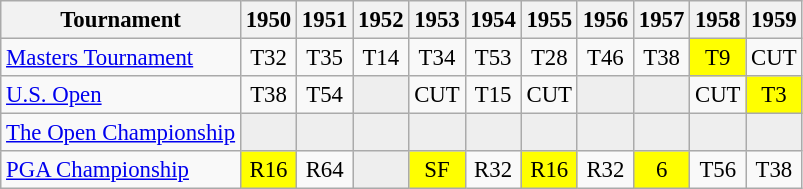<table class="wikitable" style="font-size:95%;text-align:center;">
<tr>
<th>Tournament</th>
<th>1950</th>
<th>1951</th>
<th>1952</th>
<th>1953</th>
<th>1954</th>
<th>1955</th>
<th>1956</th>
<th>1957</th>
<th>1958</th>
<th>1959</th>
</tr>
<tr>
<td align=left><a href='#'>Masters Tournament</a></td>
<td>T32</td>
<td>T35</td>
<td>T14</td>
<td>T34</td>
<td>T53</td>
<td>T28</td>
<td>T46</td>
<td>T38</td>
<td style="background:yellow;">T9</td>
<td>CUT</td>
</tr>
<tr>
<td align=left><a href='#'>U.S. Open</a></td>
<td>T38</td>
<td>T54</td>
<td style="background:#eeeeee;"></td>
<td>CUT</td>
<td>T15</td>
<td>CUT</td>
<td style="background:#eeeeee;"></td>
<td style="background:#eeeeee;"></td>
<td>CUT</td>
<td style="background:yellow;">T3</td>
</tr>
<tr>
<td align=left><a href='#'>The Open Championship</a></td>
<td style="background:#eeeeee;"></td>
<td style="background:#eeeeee;"></td>
<td style="background:#eeeeee;"></td>
<td style="background:#eeeeee;"></td>
<td style="background:#eeeeee;"></td>
<td style="background:#eeeeee;"></td>
<td style="background:#eeeeee;"></td>
<td style="background:#eeeeee;"></td>
<td style="background:#eeeeee;"></td>
<td style="background:#eeeeee;"></td>
</tr>
<tr>
<td align=left><a href='#'>PGA Championship</a></td>
<td style="background:yellow;">R16</td>
<td>R64</td>
<td style="background:#eeeeee;"></td>
<td style="background:yellow;">SF</td>
<td>R32</td>
<td style="background:yellow;">R16</td>
<td>R32</td>
<td style="background:yellow;">6</td>
<td>T56</td>
<td>T38</td>
</tr>
</table>
